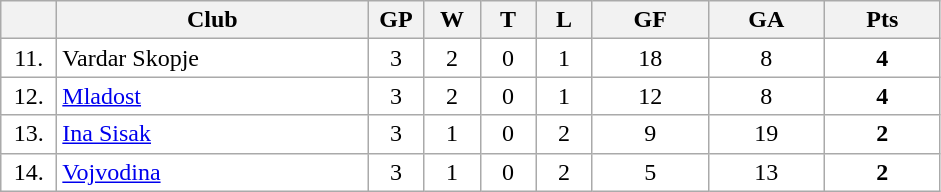<table class="wikitable">
<tr>
<th width="30"></th>
<th width="200">Club</th>
<th width="30">GP</th>
<th width="30">W</th>
<th width="30">T</th>
<th width="30">L</th>
<th width="70">GF</th>
<th width="70">GA</th>
<th width="70">Pts</th>
</tr>
<tr bgcolor="#FFFFFF" align="center">
<td>11.</td>
<td align="left">Vardar Skopje</td>
<td>3</td>
<td>2</td>
<td>0</td>
<td>1</td>
<td>18</td>
<td>8</td>
<td><strong>4</strong></td>
</tr>
<tr bgcolor="#FFFFFF" align="center">
<td>12.</td>
<td align="left"><a href='#'>Mladost</a></td>
<td>3</td>
<td>2</td>
<td>0</td>
<td>1</td>
<td>12</td>
<td>8</td>
<td><strong>4</strong></td>
</tr>
<tr bgcolor="#FFFFFF" align="center">
<td>13.</td>
<td align="left"><a href='#'>Ina Sisak</a></td>
<td>3</td>
<td>1</td>
<td>0</td>
<td>2</td>
<td>9</td>
<td>19</td>
<td><strong>2</strong></td>
</tr>
<tr bgcolor="#FFFFFF" align="center">
<td>14.</td>
<td align="left"><a href='#'>Vojvodina</a></td>
<td>3</td>
<td>1</td>
<td>0</td>
<td>2</td>
<td>5</td>
<td>13</td>
<td><strong>2</strong></td>
</tr>
</table>
